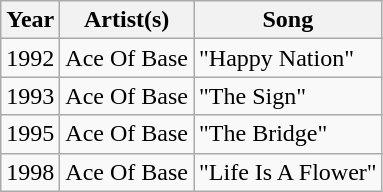<table class="wikitable">
<tr>
<th>Year</th>
<th>Artist(s)</th>
<th>Song</th>
</tr>
<tr>
<td>1992</td>
<td>Ace Of Base</td>
<td>"Happy Nation"</td>
</tr>
<tr>
<td>1993</td>
<td>Ace Of Base</td>
<td>"The Sign"</td>
</tr>
<tr>
<td>1995</td>
<td>Ace Of Base</td>
<td>"The Bridge"</td>
</tr>
<tr>
<td>1998</td>
<td>Ace Of Base</td>
<td>"Life Is A Flower"</td>
</tr>
</table>
